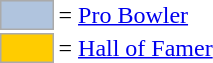<table>
<tr>
<td style="background-color:lightsteelblue; border:1px solid #aaaaaa; width:2em;"></td>
<td>= <a href='#'>Pro Bowler</a></td>
</tr>
<tr>
<td style="background-color:#FFCC00; border:1px solid #aaaaaa; width:2em;"></td>
<td>= <a href='#'>Hall of Famer</a></td>
</tr>
</table>
